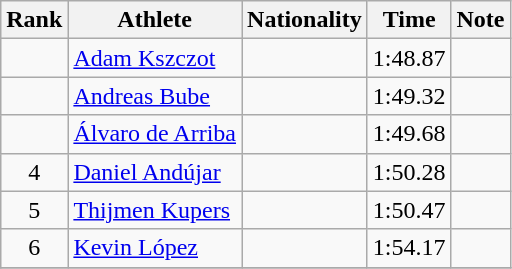<table class="wikitable sortable" style="text-align:center">
<tr>
<th>Rank</th>
<th>Athlete</th>
<th>Nationality</th>
<th>Time</th>
<th>Note</th>
</tr>
<tr>
<td></td>
<td align=left><a href='#'>Adam Kszczot</a></td>
<td align=left></td>
<td>1:48.87</td>
<td></td>
</tr>
<tr>
<td></td>
<td align=left><a href='#'>Andreas Bube</a></td>
<td align=left></td>
<td>1:49.32</td>
<td></td>
</tr>
<tr>
<td></td>
<td align=left><a href='#'>Álvaro de Arriba</a></td>
<td align=left></td>
<td>1:49.68</td>
<td></td>
</tr>
<tr>
<td>4</td>
<td align=left><a href='#'>Daniel Andújar</a></td>
<td align=left></td>
<td>1:50.28</td>
<td></td>
</tr>
<tr>
<td>5</td>
<td align=left><a href='#'>Thijmen Kupers</a></td>
<td align=left></td>
<td>1:50.47</td>
<td></td>
</tr>
<tr>
<td>6</td>
<td align=left><a href='#'>Kevin López</a></td>
<td align=left></td>
<td>1:54.17</td>
<td></td>
</tr>
<tr>
</tr>
</table>
